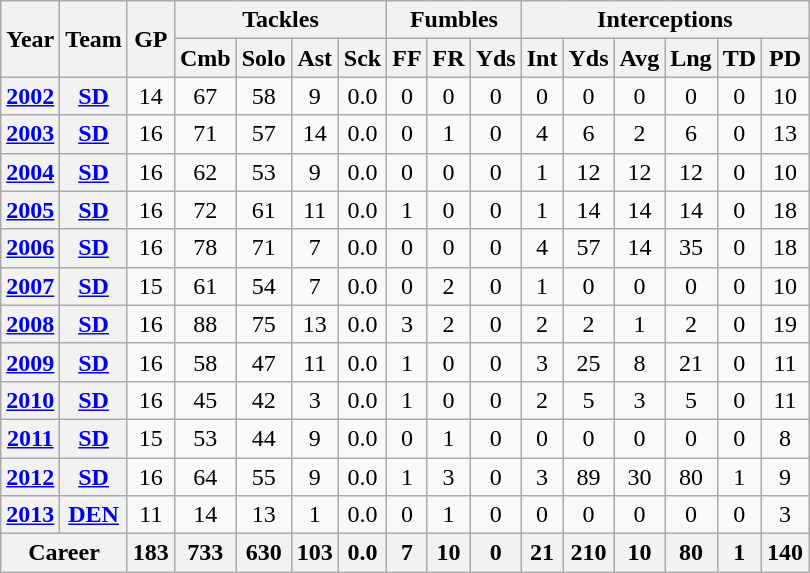<table class="wikitable" style="text-align: center;">
<tr>
<th rowspan="2">Year</th>
<th rowspan="2">Team</th>
<th rowspan="2">GP</th>
<th colspan="4">Tackles</th>
<th colspan="3">Fumbles</th>
<th colspan="6">Interceptions</th>
</tr>
<tr>
<th>Cmb</th>
<th>Solo</th>
<th>Ast</th>
<th>Sck</th>
<th>FF</th>
<th>FR</th>
<th>Yds</th>
<th>Int</th>
<th>Yds</th>
<th>Avg</th>
<th>Lng</th>
<th>TD</th>
<th>PD</th>
</tr>
<tr>
<th><a href='#'>2002</a></th>
<th><a href='#'>SD</a></th>
<td>14</td>
<td>67</td>
<td>58</td>
<td>9</td>
<td>0.0</td>
<td>0</td>
<td>0</td>
<td>0</td>
<td>0</td>
<td>0</td>
<td>0</td>
<td>0</td>
<td>0</td>
<td>10</td>
</tr>
<tr>
<th><a href='#'>2003</a></th>
<th><a href='#'>SD</a></th>
<td>16</td>
<td>71</td>
<td>57</td>
<td>14</td>
<td>0.0</td>
<td>0</td>
<td>1</td>
<td>0</td>
<td>4</td>
<td>6</td>
<td>2</td>
<td>6</td>
<td>0</td>
<td>13</td>
</tr>
<tr>
<th><a href='#'>2004</a></th>
<th><a href='#'>SD</a></th>
<td>16</td>
<td>62</td>
<td>53</td>
<td>9</td>
<td>0.0</td>
<td>0</td>
<td>0</td>
<td>0</td>
<td>1</td>
<td>12</td>
<td>12</td>
<td>12</td>
<td>0</td>
<td>10</td>
</tr>
<tr>
<th><a href='#'>2005</a></th>
<th><a href='#'>SD</a></th>
<td>16</td>
<td>72</td>
<td>61</td>
<td>11</td>
<td>0.0</td>
<td>1</td>
<td>0</td>
<td>0</td>
<td>1</td>
<td>14</td>
<td>14</td>
<td>14</td>
<td>0</td>
<td>18</td>
</tr>
<tr>
<th><a href='#'>2006</a></th>
<th><a href='#'>SD</a></th>
<td>16</td>
<td>78</td>
<td>71</td>
<td>7</td>
<td>0.0</td>
<td>0</td>
<td>0</td>
<td>0</td>
<td>4</td>
<td>57</td>
<td>14</td>
<td>35</td>
<td>0</td>
<td>18</td>
</tr>
<tr>
<th><a href='#'>2007</a></th>
<th><a href='#'>SD</a></th>
<td>15</td>
<td>61</td>
<td>54</td>
<td>7</td>
<td>0.0</td>
<td>0</td>
<td>2</td>
<td>0</td>
<td>1</td>
<td>0</td>
<td>0</td>
<td>0</td>
<td>0</td>
<td>10</td>
</tr>
<tr>
<th><a href='#'>2008</a></th>
<th><a href='#'>SD</a></th>
<td>16</td>
<td>88</td>
<td>75</td>
<td>13</td>
<td>0.0</td>
<td>3</td>
<td>2</td>
<td>0</td>
<td>2</td>
<td>2</td>
<td>1</td>
<td>2</td>
<td>0</td>
<td>19</td>
</tr>
<tr>
<th><a href='#'>2009</a></th>
<th><a href='#'>SD</a></th>
<td>16</td>
<td>58</td>
<td>47</td>
<td>11</td>
<td>0.0</td>
<td>1</td>
<td>0</td>
<td>0</td>
<td>3</td>
<td>25</td>
<td>8</td>
<td>21</td>
<td>0</td>
<td>11</td>
</tr>
<tr>
<th><a href='#'>2010</a></th>
<th><a href='#'>SD</a></th>
<td>16</td>
<td>45</td>
<td>42</td>
<td>3</td>
<td>0.0</td>
<td>1</td>
<td>0</td>
<td>0</td>
<td>2</td>
<td>5</td>
<td>3</td>
<td>5</td>
<td>0</td>
<td>11</td>
</tr>
<tr>
<th><a href='#'>2011</a></th>
<th><a href='#'>SD</a></th>
<td>15</td>
<td>53</td>
<td>44</td>
<td>9</td>
<td>0.0</td>
<td>0</td>
<td>1</td>
<td>0</td>
<td>0</td>
<td>0</td>
<td>0</td>
<td>0</td>
<td>0</td>
<td>8</td>
</tr>
<tr>
<th><a href='#'>2012</a></th>
<th><a href='#'>SD</a></th>
<td>16</td>
<td>64</td>
<td>55</td>
<td>9</td>
<td>0.0</td>
<td>1</td>
<td>3</td>
<td>0</td>
<td>3</td>
<td>89</td>
<td>30</td>
<td>80</td>
<td>1</td>
<td>9</td>
</tr>
<tr>
<th><a href='#'>2013</a></th>
<th><a href='#'>DEN</a></th>
<td>11</td>
<td>14</td>
<td>13</td>
<td>1</td>
<td>0.0</td>
<td>0</td>
<td>1</td>
<td>0</td>
<td>0</td>
<td>0</td>
<td>0</td>
<td>0</td>
<td>0</td>
<td>3</td>
</tr>
<tr>
<th colspan="2">Career</th>
<th>183</th>
<th>733</th>
<th>630</th>
<th>103</th>
<th>0.0</th>
<th>7</th>
<th>10</th>
<th>0</th>
<th>21</th>
<th>210</th>
<th>10</th>
<th>80</th>
<th>1</th>
<th>140</th>
</tr>
</table>
